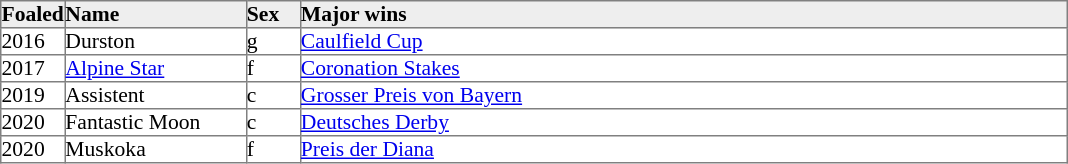<table border="1" cellpadding="0" style="border-collapse: collapse; font-size:90%">
<tr bgcolor="#eeeeee">
<td width="35px"><strong>Foaled</strong></td>
<td width="120px"><strong>Name</strong></td>
<td width="35px"><strong>Sex</strong></td>
<td width="510px"><strong>Major wins</strong></td>
</tr>
<tr>
<td>2016</td>
<td>Durston</td>
<td>g</td>
<td><a href='#'>Caulfield Cup</a></td>
</tr>
<tr>
<td>2017</td>
<td><a href='#'>Alpine Star</a></td>
<td>f</td>
<td><a href='#'>Coronation Stakes</a></td>
</tr>
<tr>
<td>2019</td>
<td>Assistent</td>
<td>c</td>
<td><a href='#'>Grosser Preis von Bayern</a></td>
</tr>
<tr>
<td>2020</td>
<td>Fantastic Moon</td>
<td>c</td>
<td><a href='#'>Deutsches Derby</a></td>
</tr>
<tr>
<td>2020</td>
<td>Muskoka</td>
<td>f</td>
<td><a href='#'>Preis der Diana</a></td>
</tr>
</table>
